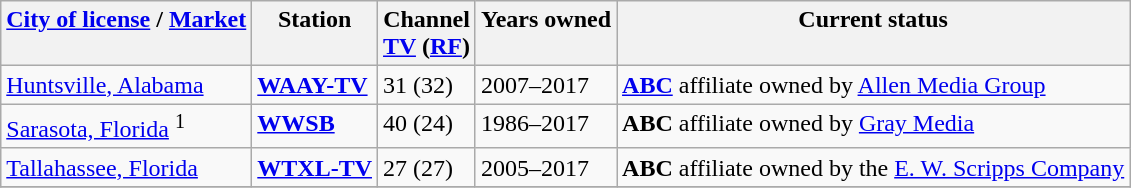<table class="wikitable">
<tr style="vertical-align: top; text-align: left;">
<th><a href='#'>City of license</a> / <a href='#'>Market</a></th>
<th>Station</th>
<th>Channel<br><a href='#'>TV</a> (<a href='#'>RF</a>)</th>
<th>Years owned</th>
<th>Current status</th>
</tr>
<tr style="vertical-align: top; text-align: left;">
<td><a href='#'>Huntsville, Alabama</a></td>
<td><strong><a href='#'>WAAY-TV</a></strong></td>
<td>31 (32)</td>
<td>2007–2017</td>
<td><strong><a href='#'>ABC</a></strong> affiliate owned by <a href='#'>Allen Media Group</a></td>
</tr>
<tr style="vertical-align: top; text-align: left;">
<td><a href='#'>Sarasota, Florida</a> <sup>1</sup></td>
<td><strong><a href='#'>WWSB</a></strong></td>
<td>40 (24)</td>
<td>1986–2017</td>
<td><strong>ABC</strong> affiliate owned by <a href='#'>Gray Media</a></td>
</tr>
<tr style="vertical-align: top; text-align: left;">
<td><a href='#'>Tallahassee, Florida</a></td>
<td><strong><a href='#'>WTXL-TV</a></strong></td>
<td>27 (27)</td>
<td>2005–2017</td>
<td><strong>ABC</strong> affiliate owned by the <a href='#'>E. W. Scripps Company</a></td>
</tr>
<tr style="vertical-align: top; text-align: left;">
</tr>
</table>
